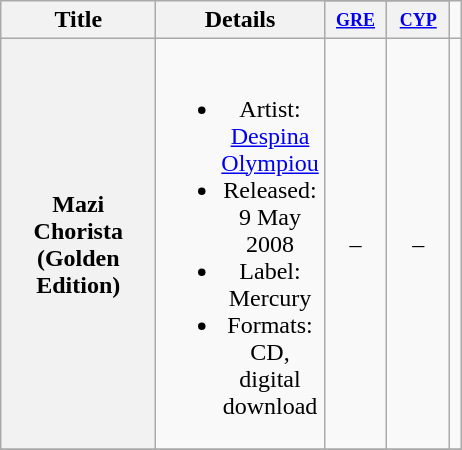<table class="wikitable plainrowheaders" style="text-align:center;">
<tr>
<th scope="col" rowspan="2" style="width:6em;">Title</th>
<th scope="col" rowspan="2" style="width:6em;">Details</th>
</tr>
<tr>
<th style="width:3em;font-size:75%"><a href='#'>GRE</a></th>
<th style="width:3em;font-size:75%"><a href='#'>CYP</a></th>
</tr>
<tr>
<th scope="row">Mazi Chorista (Golden Edition)</th>
<td><br><ul><li>Artist: <a href='#'>Despina Olympiou</a></li><li>Released: 9 May 2008</li><li>Label: Mercury</li><li>Formats: CD, digital download</li></ul></td>
<td>–</td>
<td>–</td>
<td></td>
</tr>
<tr>
</tr>
</table>
